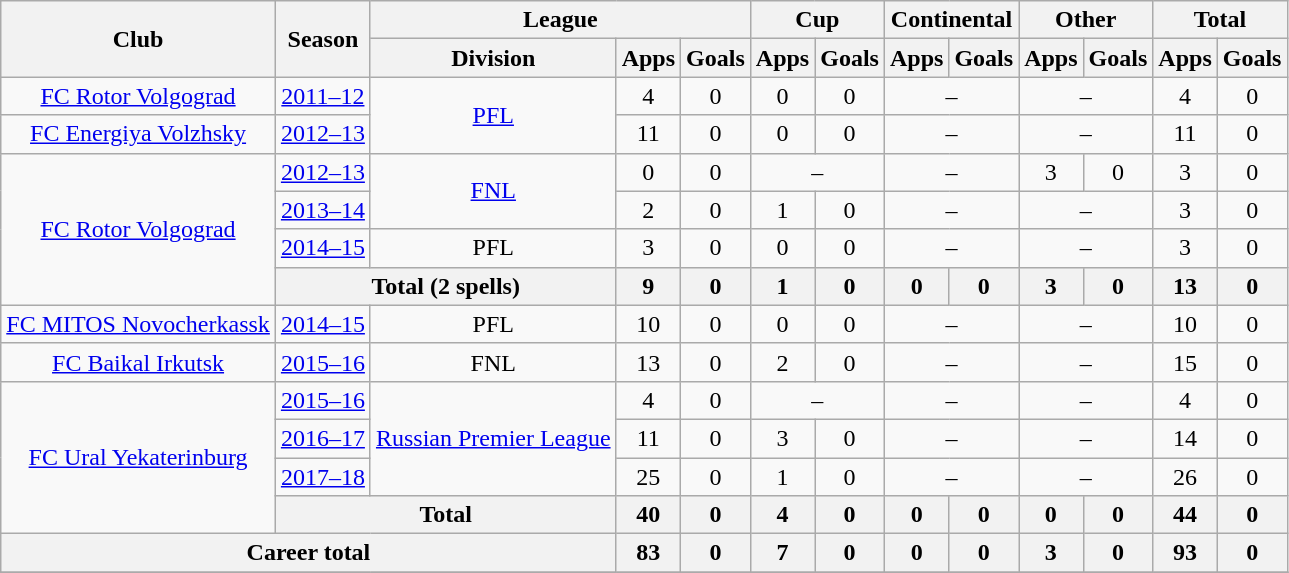<table class="wikitable" style="text-align: center;">
<tr>
<th rowspan=2>Club</th>
<th rowspan=2>Season</th>
<th colspan=3>League</th>
<th colspan=2>Cup</th>
<th colspan=2>Continental</th>
<th colspan=2>Other</th>
<th colspan=2>Total</th>
</tr>
<tr>
<th>Division</th>
<th>Apps</th>
<th>Goals</th>
<th>Apps</th>
<th>Goals</th>
<th>Apps</th>
<th>Goals</th>
<th>Apps</th>
<th>Goals</th>
<th>Apps</th>
<th>Goals</th>
</tr>
<tr>
<td><a href='#'>FC Rotor Volgograd</a></td>
<td><a href='#'>2011–12</a></td>
<td rowspan=2><a href='#'>PFL</a></td>
<td>4</td>
<td>0</td>
<td>0</td>
<td>0</td>
<td colspan=2>–</td>
<td colspan=2>–</td>
<td>4</td>
<td>0</td>
</tr>
<tr>
<td><a href='#'>FC Energiya Volzhsky</a></td>
<td><a href='#'>2012–13</a></td>
<td>11</td>
<td>0</td>
<td>0</td>
<td>0</td>
<td colspan=2>–</td>
<td colspan=2>–</td>
<td>11</td>
<td>0</td>
</tr>
<tr>
<td rowspan=4><a href='#'>FC Rotor Volgograd</a></td>
<td><a href='#'>2012–13</a></td>
<td rowspan=2><a href='#'>FNL</a></td>
<td>0</td>
<td>0</td>
<td colspan=2>–</td>
<td colspan=2>–</td>
<td>3</td>
<td>0</td>
<td>3</td>
<td>0</td>
</tr>
<tr>
<td><a href='#'>2013–14</a></td>
<td>2</td>
<td>0</td>
<td>1</td>
<td>0</td>
<td colspan=2>–</td>
<td colspan=2>–</td>
<td>3</td>
<td>0</td>
</tr>
<tr>
<td><a href='#'>2014–15</a></td>
<td>PFL</td>
<td>3</td>
<td>0</td>
<td>0</td>
<td>0</td>
<td colspan=2>–</td>
<td colspan=2>–</td>
<td>3</td>
<td>0</td>
</tr>
<tr>
<th colspan=2>Total (2 spells)</th>
<th>9</th>
<th>0</th>
<th>1</th>
<th>0</th>
<th>0</th>
<th>0</th>
<th>3</th>
<th>0</th>
<th>13</th>
<th>0</th>
</tr>
<tr>
<td><a href='#'>FC MITOS Novocherkassk</a></td>
<td><a href='#'>2014–15</a></td>
<td>PFL</td>
<td>10</td>
<td>0</td>
<td>0</td>
<td>0</td>
<td colspan=2>–</td>
<td colspan=2>–</td>
<td>10</td>
<td>0</td>
</tr>
<tr>
<td><a href='#'>FC Baikal Irkutsk</a></td>
<td><a href='#'>2015–16</a></td>
<td>FNL</td>
<td>13</td>
<td>0</td>
<td>2</td>
<td>0</td>
<td colspan=2>–</td>
<td colspan=2>–</td>
<td>15</td>
<td>0</td>
</tr>
<tr>
<td rowspan=4><a href='#'>FC Ural Yekaterinburg</a></td>
<td><a href='#'>2015–16</a></td>
<td rowspan=3><a href='#'>Russian Premier League</a></td>
<td>4</td>
<td>0</td>
<td colspan=2>–</td>
<td colspan=2>–</td>
<td colspan=2>–</td>
<td>4</td>
<td>0</td>
</tr>
<tr>
<td><a href='#'>2016–17</a></td>
<td>11</td>
<td>0</td>
<td>3</td>
<td>0</td>
<td colspan=2>–</td>
<td colspan=2>–</td>
<td>14</td>
<td>0</td>
</tr>
<tr>
<td><a href='#'>2017–18</a></td>
<td>25</td>
<td>0</td>
<td>1</td>
<td>0</td>
<td colspan=2>–</td>
<td colspan=2>–</td>
<td>26</td>
<td>0</td>
</tr>
<tr>
<th colspan=2>Total</th>
<th>40</th>
<th>0</th>
<th>4</th>
<th>0</th>
<th>0</th>
<th>0</th>
<th>0</th>
<th>0</th>
<th>44</th>
<th>0</th>
</tr>
<tr>
<th colspan=3>Career total</th>
<th>83</th>
<th>0</th>
<th>7</th>
<th>0</th>
<th>0</th>
<th>0</th>
<th>3</th>
<th>0</th>
<th>93</th>
<th>0</th>
</tr>
<tr>
</tr>
</table>
